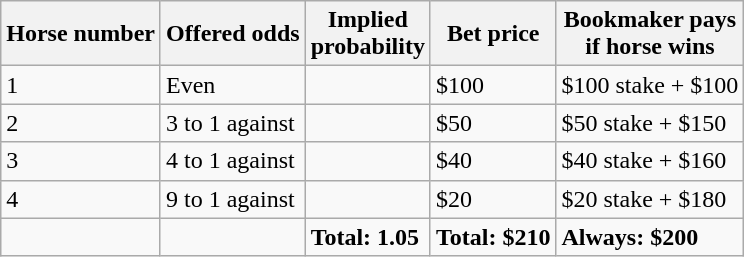<table class="wikitable">
<tr>
<th>Horse number</th>
<th>Offered odds</th>
<th>Implied <br>probability</th>
<th>Bet price</th>
<th>Bookmaker pays<br>if horse wins</th>
</tr>
<tr>
<td>1</td>
<td>Even</td>
<td></td>
<td>$100</td>
<td>$100 stake + $100</td>
</tr>
<tr>
<td>2</td>
<td>3 to 1 against</td>
<td></td>
<td>$50</td>
<td>$50 stake + $150</td>
</tr>
<tr>
<td>3</td>
<td>4 to 1 against</td>
<td></td>
<td>$40</td>
<td>$40 stake + $160</td>
</tr>
<tr>
<td>4</td>
<td>9 to 1 against</td>
<td></td>
<td>$20</td>
<td>$20 stake + $180</td>
</tr>
<tr>
<td></td>
<td></td>
<td><strong>Total: 1.05</strong></td>
<td><strong>Total: $210</strong></td>
<td><strong>Always: $200</strong></td>
</tr>
</table>
